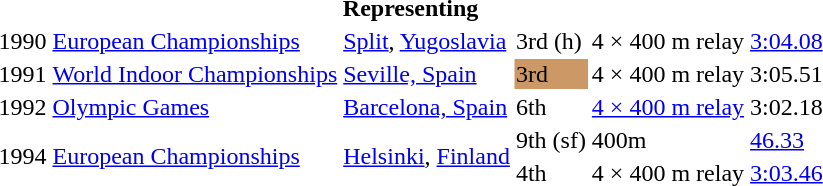<table>
<tr>
<th colspan="6">Representing </th>
</tr>
<tr>
<td>1990</td>
<td><a href='#'>European Championships</a></td>
<td><a href='#'>Split</a>, <a href='#'>Yugoslavia</a></td>
<td>3rd (h)</td>
<td>4 × 400 m relay</td>
<td><a href='#'>3:04.08</a></td>
</tr>
<tr>
<td>1991</td>
<td><a href='#'>World Indoor Championships</a></td>
<td><a href='#'>Seville, Spain</a></td>
<td bgcolor="cc9966">3rd</td>
<td>4 × 400 m relay</td>
<td>3:05.51</td>
</tr>
<tr>
<td>1992</td>
<td><a href='#'>Olympic Games</a></td>
<td><a href='#'>Barcelona, Spain</a></td>
<td>6th</td>
<td><a href='#'>4 × 400 m relay</a></td>
<td>3:02.18</td>
</tr>
<tr>
<td rowspan=2>1994</td>
<td rowspan=2><a href='#'>European Championships</a></td>
<td rowspan=2><a href='#'>Helsinki</a>, <a href='#'>Finland</a></td>
<td>9th (sf)</td>
<td>400m</td>
<td><a href='#'>46.33</a></td>
</tr>
<tr>
<td>4th</td>
<td>4 × 400 m relay</td>
<td><a href='#'>3:03.46</a></td>
</tr>
</table>
